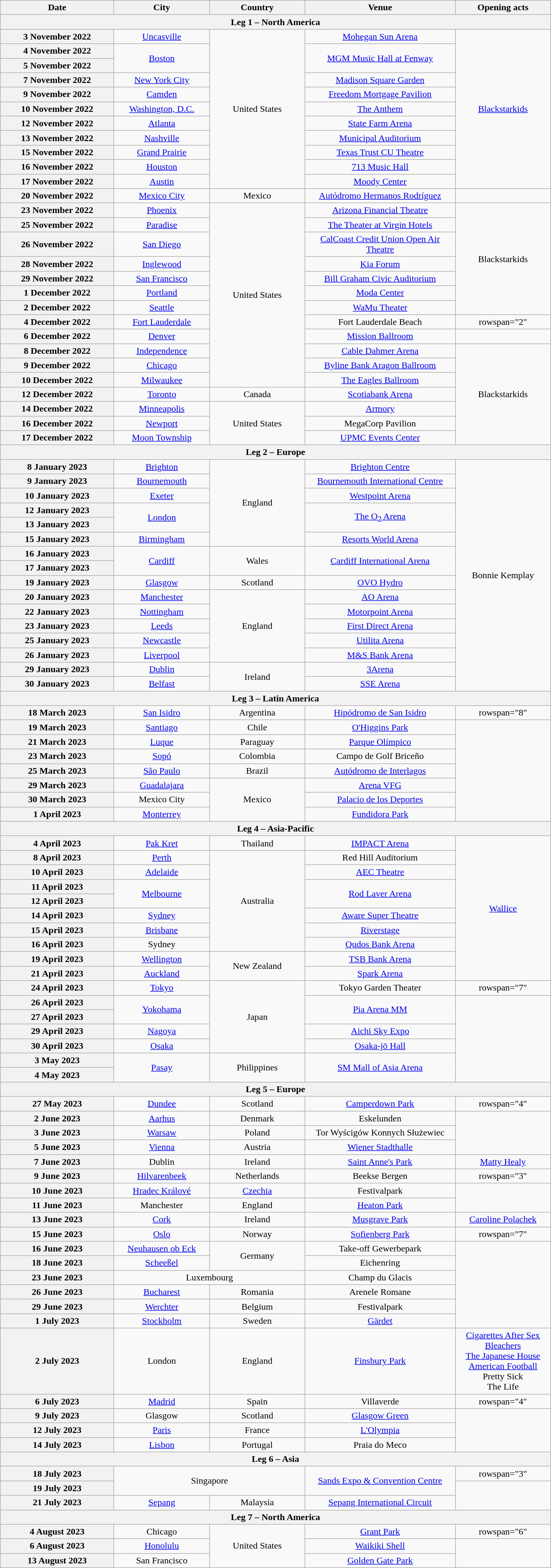<table class="wikitable plainrowheaders" style="text-align:center;">
<tr>
<th scope="col" style="width:12em;">Date</th>
<th scope="col" style="width:10em;">City</th>
<th scope="col" style="width:10em;">Country</th>
<th scope="col" style="width:16em;">Venue</th>
<th scope="col" style="width:10em;">Opening acts</th>
</tr>
<tr>
<th colspan="5">Leg 1 – North America</th>
</tr>
<tr>
<th scope="row" style="text-align:center;">3 November 2022</th>
<td><a href='#'>Uncasville</a></td>
<td rowspan="11">United States</td>
<td><a href='#'>Mohegan Sun Arena</a></td>
<td rowspan="11"><a href='#'>Blackstarkids</a></td>
</tr>
<tr>
<th scope="row" style="text-align:center;">4 November 2022</th>
<td rowspan="2"><a href='#'>Boston</a></td>
<td rowspan="2"><a href='#'>MGM Music Hall at Fenway</a></td>
</tr>
<tr>
<th scope="row" style="text-align:center;">5 November 2022</th>
</tr>
<tr>
<th scope="row" style="text-align:center;">7 November 2022</th>
<td><a href='#'>New York City</a></td>
<td><a href='#'>Madison Square Garden</a></td>
</tr>
<tr>
<th scope="row" style="text-align:center;">9 November 2022</th>
<td><a href='#'>Camden</a></td>
<td><a href='#'>Freedom Mortgage Pavilion</a></td>
</tr>
<tr>
<th scope="row" style="text-align:center;">10 November 2022</th>
<td><a href='#'>Washington, D.C.</a></td>
<td><a href='#'>The Anthem</a></td>
</tr>
<tr>
<th scope="row" style="text-align:center;">12 November 2022</th>
<td><a href='#'>Atlanta</a></td>
<td><a href='#'>State Farm Arena</a></td>
</tr>
<tr>
<th scope="row" style="text-align:center;">13 November 2022</th>
<td><a href='#'>Nashville</a></td>
<td><a href='#'>Municipal Auditorium</a></td>
</tr>
<tr>
<th scope="row" style="text-align:center;">15 November 2022</th>
<td><a href='#'>Grand Prairie</a></td>
<td><a href='#'>Texas Trust CU Theatre</a></td>
</tr>
<tr>
<th scope="row" style="text-align:center;">16 November 2022</th>
<td><a href='#'>Houston</a></td>
<td><a href='#'>713 Music Hall</a></td>
</tr>
<tr>
<th scope="row" style="text-align:center;">17 November 2022</th>
<td><a href='#'>Austin</a></td>
<td><a href='#'>Moody Center</a></td>
</tr>
<tr>
<th scope="row" style="text-align:center;">20 November 2022</th>
<td><a href='#'>Mexico City</a></td>
<td>Mexico</td>
<td><a href='#'>Autódromo Hermanos Rodríguez</a></td>
<td></td>
</tr>
<tr>
<th scope="row" style="text-align:center;">23 November 2022</th>
<td><a href='#'>Phoenix</a></td>
<td rowspan="12">United States</td>
<td><a href='#'>Arizona Financial Theatre</a></td>
<td rowspan="7">Blackstarkids</td>
</tr>
<tr>
<th scope="row" style="text-align:center;">25 November 2022</th>
<td><a href='#'>Paradise</a></td>
<td><a href='#'>The Theater at Virgin Hotels</a></td>
</tr>
<tr>
<th scope="row" style="text-align:center;">26 November 2022</th>
<td><a href='#'>San Diego</a></td>
<td><a href='#'>CalCoast Credit Union Open Air Theatre</a></td>
</tr>
<tr>
<th scope="row" style="text-align:center;">28 November 2022</th>
<td><a href='#'>Inglewood</a></td>
<td><a href='#'>Kia Forum</a></td>
</tr>
<tr>
<th scope="row" style="text-align:center;">29 November 2022</th>
<td><a href='#'>San Francisco</a></td>
<td><a href='#'>Bill Graham Civic Auditorium</a></td>
</tr>
<tr>
<th scope="row" style="text-align:center;">1 December 2022</th>
<td><a href='#'>Portland</a></td>
<td><a href='#'>Moda Center</a></td>
</tr>
<tr>
<th scope="row" style="text-align:center;">2 December 2022</th>
<td><a href='#'>Seattle</a></td>
<td><a href='#'>WaMu Theater</a></td>
</tr>
<tr>
<th scope="row" style="text-align:center;">4 December 2022</th>
<td><a href='#'>Fort Lauderdale</a></td>
<td>Fort Lauderdale Beach</td>
<td>rowspan="2" </td>
</tr>
<tr>
<th scope="row" style="text-align:center;">6 December 2022</th>
<td><a href='#'>Denver</a></td>
<td><a href='#'>Mission Ballroom</a></td>
</tr>
<tr>
<th scope="row" style="text-align:center;">8 December 2022</th>
<td><a href='#'>Independence</a></td>
<td><a href='#'>Cable Dahmer Arena</a></td>
<td rowspan="7">Blackstarkids</td>
</tr>
<tr>
<th scope="row" style="text-align:center;">9 December 2022</th>
<td><a href='#'>Chicago</a></td>
<td><a href='#'>Byline Bank Aragon Ballroom</a></td>
</tr>
<tr>
<th scope="row" style="text-align:center;">10 December 2022</th>
<td><a href='#'>Milwaukee</a></td>
<td><a href='#'>The Eagles Ballroom</a></td>
</tr>
<tr>
<th scope="row" style="text-align:center;">12 December 2022</th>
<td><a href='#'>Toronto</a></td>
<td>Canada</td>
<td><a href='#'>Scotiabank Arena</a></td>
</tr>
<tr>
<th scope="row" style="text-align:center;">14 December 2022</th>
<td><a href='#'>Minneapolis</a></td>
<td rowspan="3">United States</td>
<td><a href='#'>Armory</a></td>
</tr>
<tr>
<th scope="row" style="text-align:center;">16 December 2022</th>
<td><a href='#'>Newport</a></td>
<td>MegaCorp Pavilion</td>
</tr>
<tr>
<th scope="row" style="text-align:center;">17 December 2022</th>
<td><a href='#'>Moon Township</a></td>
<td><a href='#'>UPMC Events Center</a></td>
</tr>
<tr>
<th colspan="5">Leg 2 – Europe</th>
</tr>
<tr>
<th scope="row" style="text-align:center;">8 January 2023</th>
<td><a href='#'>Brighton</a></td>
<td rowspan="6">England</td>
<td><a href='#'>Brighton Centre</a></td>
<td rowspan="16">Bonnie Kemplay</td>
</tr>
<tr>
<th scope="row" style="text-align:center;">9 January 2023</th>
<td><a href='#'>Bournemouth</a></td>
<td><a href='#'>Bournemouth International Centre</a></td>
</tr>
<tr>
<th scope="row" style="text-align:center;">10 January 2023</th>
<td><a href='#'>Exeter</a></td>
<td><a href='#'>Westpoint Arena</a></td>
</tr>
<tr>
<th scope="row" style="text-align:center;">12 January 2023</th>
<td rowspan="2"><a href='#'>London</a></td>
<td rowspan="2"><a href='#'>The O<sub>2</sub> Arena</a></td>
</tr>
<tr>
<th scope="row" style="text-align:center;">13 January 2023</th>
</tr>
<tr>
<th scope="row" style="text-align:center;">15 January 2023</th>
<td><a href='#'>Birmingham</a></td>
<td><a href='#'>Resorts World Arena</a></td>
</tr>
<tr>
<th scope="row" style="text-align:center;">16 January 2023</th>
<td rowspan="2"><a href='#'>Cardiff</a></td>
<td rowspan="2">Wales</td>
<td rowspan="2"><a href='#'>Cardiff International Arena</a></td>
</tr>
<tr>
<th scope="row" style="text-align:center;">17 January 2023</th>
</tr>
<tr>
<th scope="row" style="text-align:center;">19 January 2023</th>
<td><a href='#'>Glasgow</a></td>
<td>Scotland</td>
<td><a href='#'>OVO Hydro</a></td>
</tr>
<tr>
<th scope="row" style="text-align:center;">20 January 2023</th>
<td><a href='#'>Manchester</a></td>
<td rowspan="5">England</td>
<td><a href='#'>AO Arena</a></td>
</tr>
<tr>
<th scope="row" style="text-align:center;">22 January 2023</th>
<td><a href='#'>Nottingham</a></td>
<td><a href='#'>Motorpoint Arena</a></td>
</tr>
<tr>
<th scope="row" style="text-align:center;">23 January 2023</th>
<td><a href='#'>Leeds</a></td>
<td><a href='#'>First Direct Arena</a></td>
</tr>
<tr>
<th scope="row" style="text-align:center;">25 January 2023</th>
<td><a href='#'>Newcastle</a></td>
<td><a href='#'>Utilita Arena</a></td>
</tr>
<tr>
<th scope="row" style="text-align:center;">26 January 2023</th>
<td><a href='#'>Liverpool</a></td>
<td><a href='#'>M&S Bank Arena</a></td>
</tr>
<tr>
<th scope="row" style="text-align:center;">29 January 2023</th>
<td><a href='#'>Dublin</a></td>
<td rowspan="2">Ireland</td>
<td><a href='#'>3Arena</a></td>
</tr>
<tr>
<th scope="row" style="text-align:center;">30 January 2023</th>
<td><a href='#'>Belfast</a></td>
<td><a href='#'>SSE Arena</a></td>
</tr>
<tr>
<th colspan="5">Leg 3 – Latin America</th>
</tr>
<tr>
<th scope="row" style="text-align:center;">18 March 2023</th>
<td><a href='#'>San Isidro</a></td>
<td>Argentina</td>
<td><a href='#'>Hipódromo de San Isidro</a></td>
<td>rowspan="8" </td>
</tr>
<tr>
<th scope="row" style="text-align:center;">19 March 2023</th>
<td><a href='#'>Santiago</a></td>
<td>Chile</td>
<td><a href='#'>O'Higgins Park</a></td>
</tr>
<tr>
<th scope="row" style="text-align:center;">21 March 2023</th>
<td><a href='#'>Luque</a></td>
<td>Paraguay</td>
<td><a href='#'>Parque Olímpico</a></td>
</tr>
<tr>
<th scope="row" style="text-align:center;">23 March 2023</th>
<td><a href='#'>Sopó</a></td>
<td>Colombia</td>
<td>Campo de Golf Briceño</td>
</tr>
<tr>
<th scope="row" style="text-align:center;">25 March 2023</th>
<td><a href='#'>São Paulo</a></td>
<td>Brazil</td>
<td><a href='#'>Autódromo de Interlagos</a></td>
</tr>
<tr>
<th scope="row" style="text-align:center;">29 March 2023</th>
<td><a href='#'>Guadalajara</a></td>
<td rowspan="3">Mexico</td>
<td><a href='#'>Arena VFG</a></td>
</tr>
<tr>
<th scope="row" style="text-align:center;">30 March 2023</th>
<td>Mexico City</td>
<td><a href='#'>Palacio de los Deportes</a></td>
</tr>
<tr>
<th scope="row" style="text-align:center;">1 April 2023</th>
<td><a href='#'>Monterrey</a></td>
<td><a href='#'>Fundidora Park</a></td>
</tr>
<tr>
<th colspan="5">Leg 4 – Asia-Pacific</th>
</tr>
<tr>
<th scope="row" style="text-align:center;">4 April 2023</th>
<td><a href='#'>Pak Kret</a></td>
<td>Thailand</td>
<td><a href='#'>IMPACT Arena</a></td>
<td rowspan="10"><a href='#'>Wallice</a></td>
</tr>
<tr>
<th scope="row" style="text-align:center;">8 April 2023</th>
<td><a href='#'>Perth</a></td>
<td rowspan="7">Australia</td>
<td>Red Hill Auditorium</td>
</tr>
<tr>
<th scope="row" style="text-align:center;">10 April 2023</th>
<td><a href='#'>Adelaide</a></td>
<td><a href='#'>AEC Theatre</a></td>
</tr>
<tr>
<th scope="row" style="text-align:center;">11 April 2023</th>
<td rowspan="2"><a href='#'>Melbourne</a></td>
<td rowspan="2"><a href='#'>Rod Laver Arena</a></td>
</tr>
<tr>
<th scope="row" style="text-align:center;">12 April 2023</th>
</tr>
<tr>
<th scope="row" style="text-align:center;">14 April 2023</th>
<td><a href='#'>Sydney</a></td>
<td><a href='#'>Aware Super Theatre</a></td>
</tr>
<tr>
<th scope="row" style="text-align:center;">15 April 2023</th>
<td><a href='#'>Brisbane</a></td>
<td><a href='#'>Riverstage</a></td>
</tr>
<tr>
<th scope="row" style="text-align:center;">16 April 2023</th>
<td>Sydney</td>
<td><a href='#'>Qudos Bank Arena</a></td>
</tr>
<tr>
<th scope="row" style="text-align:center;">19 April 2023</th>
<td><a href='#'>Wellington</a></td>
<td rowspan="2">New Zealand</td>
<td><a href='#'>TSB Bank Arena</a></td>
</tr>
<tr>
<th scope="row" style="text-align:center;">21 April 2023</th>
<td><a href='#'>Auckland</a></td>
<td><a href='#'>Spark Arena</a></td>
</tr>
<tr>
<th scope="row" style="text-align:center;">24 April 2023</th>
<td><a href='#'>Tokyo</a></td>
<td rowspan="5">Japan</td>
<td>Tokyo Garden Theater</td>
<td>rowspan="7" </td>
</tr>
<tr>
<th scope="row" style="text-align:center;">26 April 2023</th>
<td rowspan="2"><a href='#'>Yokohama</a></td>
<td rowspan="2"><a href='#'>Pia Arena MM</a></td>
</tr>
<tr>
<th scope="row" style="text-align:center;">27 April 2023</th>
</tr>
<tr>
<th scope="row" style="text-align:center;">29 April 2023</th>
<td><a href='#'>Nagoya</a></td>
<td><a href='#'>Aichi Sky Expo</a></td>
</tr>
<tr>
<th scope="row" style="text-align:center;">30 April 2023</th>
<td><a href='#'>Osaka</a></td>
<td><a href='#'>Osaka-jō Hall</a></td>
</tr>
<tr>
<th scope="row" style="text-align:center;">3 May 2023</th>
<td rowspan="2"><a href='#'>Pasay</a></td>
<td rowspan="2">Philippines</td>
<td rowspan="2"><a href='#'>SM Mall of Asia Arena</a></td>
</tr>
<tr>
<th scope="row" style="text-align:center;">4 May 2023</th>
</tr>
<tr>
<th colspan="5">Leg 5 – Europe</th>
</tr>
<tr>
<th scope="row" style="text-align:center;">27 May 2023</th>
<td><a href='#'>Dundee</a></td>
<td>Scotland</td>
<td><a href='#'>Camperdown Park</a></td>
<td>rowspan="4" </td>
</tr>
<tr>
<th scope="row" style="text-align:center;">2 June 2023</th>
<td><a href='#'>Aarhus</a></td>
<td>Denmark</td>
<td>Eskelunden</td>
</tr>
<tr>
<th scope="row" style="text-align:center;">3 June 2023</th>
<td><a href='#'>Warsaw</a></td>
<td>Poland</td>
<td>Tor Wyścigów Konnych Służewiec</td>
</tr>
<tr>
<th scope="row" style="text-align:center;">5 June 2023</th>
<td><a href='#'>Vienna</a></td>
<td>Austria</td>
<td><a href='#'>Wiener Stadthalle</a></td>
</tr>
<tr>
<th scope="row" style="text-align:center;">7 June 2023</th>
<td>Dublin</td>
<td>Ireland</td>
<td><a href='#'>Saint Anne's Park</a></td>
<td><a href='#'>Matty Healy</a></td>
</tr>
<tr>
<th scope="row" style="text-align:center;">9 June 2023</th>
<td><a href='#'>Hilvarenbeek</a></td>
<td>Netherlands</td>
<td>Beekse Bergen</td>
<td>rowspan="3" </td>
</tr>
<tr>
<th scope="row" style="text-align:center;">10 June 2023</th>
<td><a href='#'>Hradec Králové</a></td>
<td><a href='#'>Czechia</a></td>
<td>Festivalpark</td>
</tr>
<tr>
<th scope="row" style="text-align:center;">11 June 2023</th>
<td>Manchester</td>
<td>England</td>
<td><a href='#'>Heaton Park</a></td>
</tr>
<tr>
<th scope="row" style="text-align:center;">13 June 2023</th>
<td><a href='#'>Cork</a></td>
<td>Ireland</td>
<td><a href='#'>Musgrave Park</a></td>
<td><a href='#'>Caroline Polachek</a></td>
</tr>
<tr>
<th scope="row" style="text-align:center;">15 June 2023</th>
<td><a href='#'>Oslo</a></td>
<td>Norway</td>
<td><a href='#'>Sofienberg Park</a></td>
<td>rowspan="7" </td>
</tr>
<tr>
<th scope="row" style="text-align:center;">16 June 2023</th>
<td><a href='#'>Neuhausen ob Eck</a></td>
<td rowspan="2">Germany</td>
<td>Take-off Gewerbepark</td>
</tr>
<tr>
<th scope="row" style="text-align:center;">18 June 2023</th>
<td><a href='#'>Scheeßel</a></td>
<td>Eichenring</td>
</tr>
<tr>
<th scope="row" style="text-align:center;">23 June 2023</th>
<td colspan="2">Luxembourg</td>
<td>Champ du Glacis</td>
</tr>
<tr>
<th scope="row" style="text-align:center;">26 June 2023</th>
<td><a href='#'>Bucharest</a></td>
<td>Romania</td>
<td>Arenele Romane</td>
</tr>
<tr>
<th scope="row" style="text-align:center;">29 June 2023</th>
<td><a href='#'>Werchter</a></td>
<td>Belgium</td>
<td>Festivalpark</td>
</tr>
<tr>
<th scope="row" style="text-align:center;">1 July 2023</th>
<td><a href='#'>Stockholm</a></td>
<td>Sweden</td>
<td><a href='#'>Gärdet</a></td>
</tr>
<tr>
<th scope="row" style="text-align:center;">2 July 2023</th>
<td>London</td>
<td>England</td>
<td><a href='#'>Finsbury Park</a></td>
<td><a href='#'>Cigarettes After Sex</a><br><a href='#'>Bleachers</a><br><a href='#'>The Japanese House</a><br><a href='#'>American Football</a><br>Pretty Sick<br>The Life</td>
</tr>
<tr>
<th scope="row" style="text-align:center;">6 July 2023</th>
<td><a href='#'>Madrid</a></td>
<td>Spain</td>
<td>Villaverde</td>
<td>rowspan="4" </td>
</tr>
<tr>
<th scope="row" style="text-align:center;">9 July 2023</th>
<td>Glasgow</td>
<td>Scotland</td>
<td><a href='#'>Glasgow Green</a></td>
</tr>
<tr>
<th scope="row" style="text-align:center;">12 July 2023</th>
<td><a href='#'>Paris</a></td>
<td>France</td>
<td><a href='#'>L'Olympia</a></td>
</tr>
<tr>
<th scope="row" style="text-align:center;">14 July 2023</th>
<td><a href='#'>Lisbon</a></td>
<td>Portugal</td>
<td>Praia do Meco</td>
</tr>
<tr>
<th colspan="5">Leg 6 – Asia</th>
</tr>
<tr>
<th scope="row" style="text-align:center;">18 July 2023</th>
<td colspan="2" rowspan="2">Singapore</td>
<td rowspan="2"><a href='#'>Sands Expo & Convention Centre</a></td>
<td>rowspan="3" </td>
</tr>
<tr>
<th scope="row" style="text-align:center;">19 July 2023</th>
</tr>
<tr>
<th scope="row" style="text-align:center;">21 July 2023</th>
<td><a href='#'>Sepang</a></td>
<td>Malaysia</td>
<td><a href='#'>Sepang International Circuit</a></td>
</tr>
<tr>
<th colspan="5">Leg 7 – North America</th>
</tr>
<tr>
<th scope="row" style="text-align:center;">4 August 2023</th>
<td>Chicago</td>
<td rowspan="3">United States</td>
<td><a href='#'>Grant Park</a></td>
<td>rowspan="6" </td>
</tr>
<tr>
<th scope="row" style="text-align:center;">6 August 2023</th>
<td><a href='#'>Honolulu</a></td>
<td><a href='#'>Waikiki Shell</a></td>
</tr>
<tr>
<th scope="row" style="text-align:center;">13 August 2023</th>
<td>San Francisco</td>
<td><a href='#'>Golden Gate Park</a></td>
</tr>
</table>
